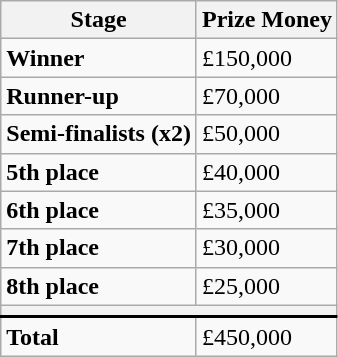<table class="wikitable">
<tr>
<th>Stage</th>
<th>Prize Money</th>
</tr>
<tr>
<td><strong>Winner</strong></td>
<td>£150,000</td>
</tr>
<tr>
<td><strong>Runner-up</strong></td>
<td>£70,000</td>
</tr>
<tr>
<td><strong>Semi-finalists (x2)</strong></td>
<td>£50,000</td>
</tr>
<tr>
<td><strong>5th place</strong></td>
<td>£40,000</td>
</tr>
<tr>
<td><strong>6th place</strong></td>
<td>£35,000</td>
</tr>
<tr>
<td><strong>7th place</strong></td>
<td>£30,000</td>
</tr>
<tr>
<td><strong>8th place</strong></td>
<td>£25,000</td>
</tr>
<tr>
<th colspan=3></th>
</tr>
<tr style="border-top:2px solid black;">
<td><strong>Total</strong></td>
<td>£450,000</td>
</tr>
</table>
